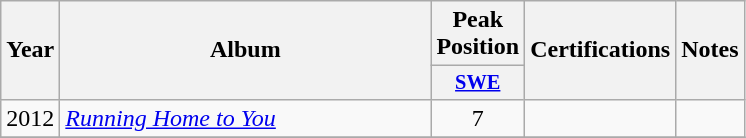<table class="wikitable plainrowheaders" style="text-align:center;" border="1">
<tr>
<th scope="col" rowspan="2">Year</th>
<th scope="col" rowspan="2" style="width:15em;">Album</th>
<th scope="col" colspan="1">Peak Position</th>
<th scope="col" rowspan="2">Certifications</th>
<th scope="col" rowspan="2">Notes</th>
</tr>
<tr>
<th scope="col" style="width:3em;font-size:85%;"><a href='#'>SWE</a><br></th>
</tr>
<tr>
<td>2012</td>
<td style="text-align:left;"><em><a href='#'>Running Home to You</a></em></td>
<td>7</td>
<td style="text-align:left;"></td>
<td style="text-align:left;"></td>
</tr>
<tr>
</tr>
</table>
